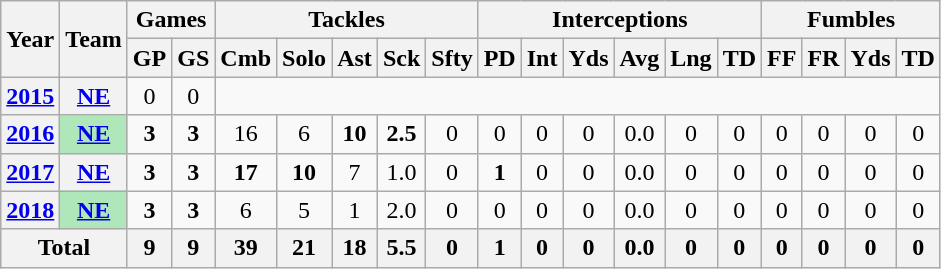<table class= "wikitable" style="text-align:center;">
<tr>
<th rowspan="2">Year</th>
<th rowspan="2">Team</th>
<th colspan="2">Games</th>
<th colspan="5">Tackles</th>
<th colspan="6">Interceptions</th>
<th colspan="4">Fumbles</th>
</tr>
<tr>
<th>GP</th>
<th>GS</th>
<th>Cmb</th>
<th>Solo</th>
<th>Ast</th>
<th>Sck</th>
<th>Sfty</th>
<th>PD</th>
<th>Int</th>
<th>Yds</th>
<th>Avg</th>
<th>Lng</th>
<th>TD</th>
<th>FF</th>
<th>FR</th>
<th>Yds</th>
<th>TD</th>
</tr>
<tr>
<th><a href='#'>2015</a></th>
<th><a href='#'>NE</a></th>
<td>0</td>
<td>0</td>
<td colspan="15"></td>
</tr>
<tr>
<th><a href='#'>2016</a></th>
<th style="background:#afe6ba;"><a href='#'>NE</a></th>
<td><strong>3</strong></td>
<td><strong>3</strong></td>
<td>16</td>
<td>6</td>
<td><strong>10</strong></td>
<td><strong>2.5</strong></td>
<td>0</td>
<td>0</td>
<td>0</td>
<td>0</td>
<td>0.0</td>
<td>0</td>
<td>0</td>
<td>0</td>
<td>0</td>
<td>0</td>
<td>0</td>
</tr>
<tr>
<th><a href='#'>2017</a></th>
<th><a href='#'>NE</a></th>
<td><strong>3</strong></td>
<td><strong>3</strong></td>
<td><strong>17</strong></td>
<td><strong>10</strong></td>
<td>7</td>
<td>1.0</td>
<td>0</td>
<td><strong>1</strong></td>
<td>0</td>
<td>0</td>
<td>0.0</td>
<td>0</td>
<td>0</td>
<td>0</td>
<td>0</td>
<td>0</td>
<td>0</td>
</tr>
<tr>
<th><a href='#'>2018</a></th>
<th style="background:#afe6ba;"><a href='#'>NE</a></th>
<td><strong>3</strong></td>
<td><strong>3</strong></td>
<td>6</td>
<td>5</td>
<td>1</td>
<td>2.0</td>
<td>0</td>
<td>0</td>
<td>0</td>
<td>0</td>
<td>0.0</td>
<td>0</td>
<td>0</td>
<td>0</td>
<td>0</td>
<td>0</td>
<td>0</td>
</tr>
<tr>
<th colspan="2">Total</th>
<th>9</th>
<th>9</th>
<th>39</th>
<th>21</th>
<th>18</th>
<th>5.5</th>
<th>0</th>
<th>1</th>
<th>0</th>
<th>0</th>
<th>0.0</th>
<th>0</th>
<th>0</th>
<th>0</th>
<th>0</th>
<th>0</th>
<th>0</th>
</tr>
</table>
